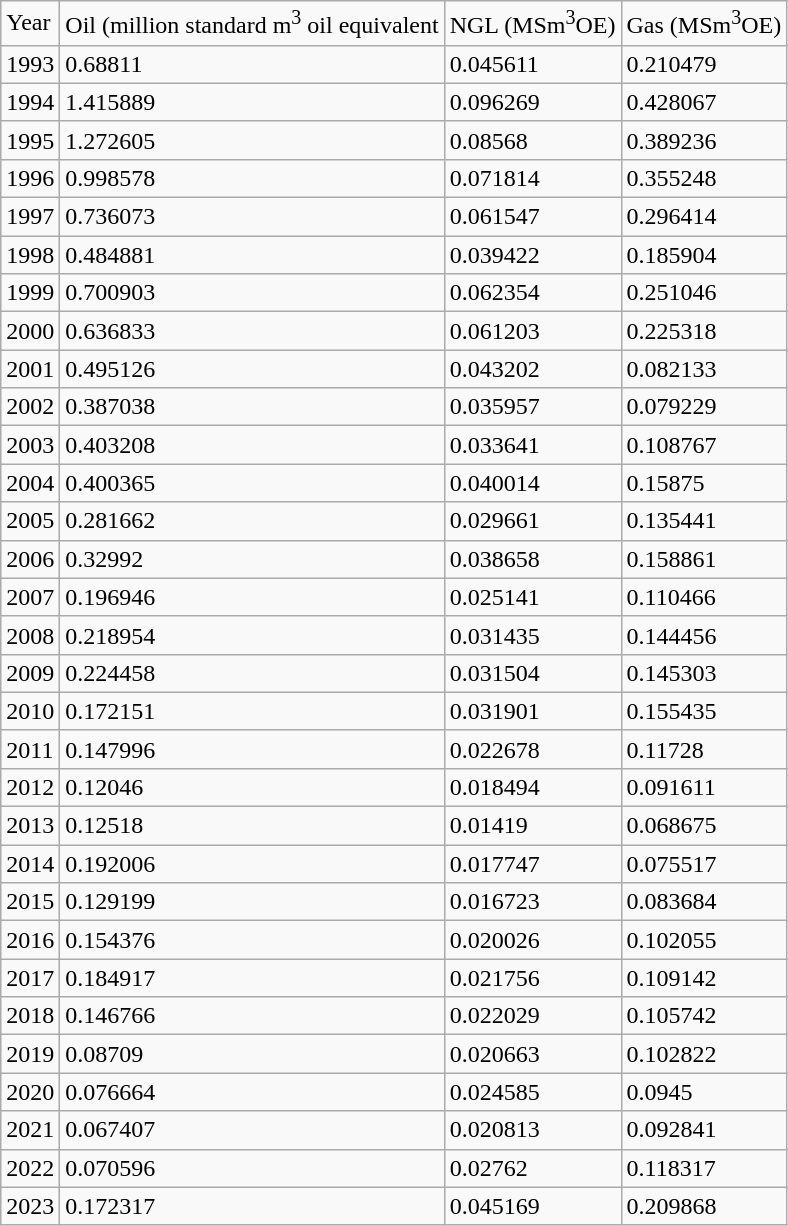<table class="wikitable">
<tr>
<td>Year</td>
<td>Oil (million standard m<sup>3</sup>  oil equivalent</td>
<td>NGL (MSm<sup>3</sup>OE)</td>
<td>Gas (MSm<sup>3</sup>OE)</td>
</tr>
<tr>
<td>1993</td>
<td>0.68811</td>
<td>0.045611</td>
<td>0.210479</td>
</tr>
<tr>
<td>1994</td>
<td>1.415889</td>
<td>0.096269</td>
<td>0.428067</td>
</tr>
<tr>
<td>1995</td>
<td>1.272605</td>
<td>0.08568</td>
<td>0.389236</td>
</tr>
<tr>
<td>1996</td>
<td>0.998578</td>
<td>0.071814</td>
<td>0.355248</td>
</tr>
<tr>
<td>1997</td>
<td>0.736073</td>
<td>0.061547</td>
<td>0.296414</td>
</tr>
<tr>
<td>1998</td>
<td>0.484881</td>
<td>0.039422</td>
<td>0.185904</td>
</tr>
<tr>
<td>1999</td>
<td>0.700903</td>
<td>0.062354</td>
<td>0.251046</td>
</tr>
<tr>
<td>2000</td>
<td>0.636833</td>
<td>0.061203</td>
<td>0.225318</td>
</tr>
<tr>
<td>2001</td>
<td>0.495126</td>
<td>0.043202</td>
<td>0.082133</td>
</tr>
<tr>
<td>2002</td>
<td>0.387038</td>
<td>0.035957</td>
<td>0.079229</td>
</tr>
<tr>
<td>2003</td>
<td>0.403208</td>
<td>0.033641</td>
<td>0.108767</td>
</tr>
<tr>
<td>2004</td>
<td>0.400365</td>
<td>0.040014</td>
<td>0.15875</td>
</tr>
<tr>
<td>2005</td>
<td>0.281662</td>
<td>0.029661</td>
<td>0.135441</td>
</tr>
<tr>
<td>2006</td>
<td>0.32992</td>
<td>0.038658</td>
<td>0.158861</td>
</tr>
<tr>
<td>2007</td>
<td>0.196946</td>
<td>0.025141</td>
<td>0.110466</td>
</tr>
<tr>
<td>2008</td>
<td>0.218954</td>
<td>0.031435</td>
<td>0.144456</td>
</tr>
<tr>
<td>2009</td>
<td>0.224458</td>
<td>0.031504</td>
<td>0.145303</td>
</tr>
<tr>
<td>2010</td>
<td>0.172151</td>
<td>0.031901</td>
<td>0.155435</td>
</tr>
<tr>
<td>2011</td>
<td>0.147996</td>
<td>0.022678</td>
<td>0.11728</td>
</tr>
<tr>
<td>2012</td>
<td>0.12046</td>
<td>0.018494</td>
<td>0.091611</td>
</tr>
<tr>
<td>2013</td>
<td>0.12518</td>
<td>0.01419</td>
<td>0.068675</td>
</tr>
<tr>
<td>2014</td>
<td>0.192006</td>
<td>0.017747</td>
<td>0.075517</td>
</tr>
<tr>
<td>2015</td>
<td>0.129199</td>
<td>0.016723</td>
<td>0.083684</td>
</tr>
<tr>
<td>2016</td>
<td>0.154376</td>
<td>0.020026</td>
<td>0.102055</td>
</tr>
<tr>
<td>2017</td>
<td>0.184917</td>
<td>0.021756</td>
<td>0.109142</td>
</tr>
<tr>
<td>2018</td>
<td>0.146766</td>
<td>0.022029</td>
<td>0.105742</td>
</tr>
<tr>
<td>2019</td>
<td>0.08709</td>
<td>0.020663</td>
<td>0.102822</td>
</tr>
<tr>
<td>2020</td>
<td>0.076664</td>
<td>0.024585</td>
<td>0.0945</td>
</tr>
<tr>
<td>2021</td>
<td>0.067407</td>
<td>0.020813</td>
<td>0.092841</td>
</tr>
<tr>
<td>2022</td>
<td>0.070596</td>
<td>0.02762</td>
<td>0.118317</td>
</tr>
<tr>
<td>2023</td>
<td>0.172317</td>
<td>0.045169</td>
<td>0.209868</td>
</tr>
</table>
